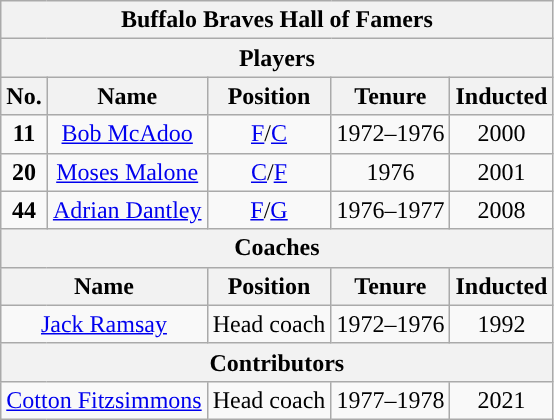<table class="wikitable" style="text-align:center">
<tr>
<th colspan="5">Buffalo Braves Hall of Famers</th>
</tr>
<tr>
<th colspan="5" style="text-align:center; ">Players</th>
</tr>
<tr>
<th>No.</th>
<th>Name</th>
<th>Position</th>
<th>Tenure</th>
<th>Inducted</th>
</tr>
<tr>
<td><strong>11</strong></td>
<td><a href='#'>Bob McAdoo</a></td>
<td><a href='#'>F</a>/<a href='#'>C</a></td>
<td>1972–1976</td>
<td>2000</td>
</tr>
<tr>
<td><strong>20</strong></td>
<td><a href='#'>Moses Malone</a></td>
<td><a href='#'>C</a>/<a href='#'>F</a></td>
<td>1976</td>
<td>2001</td>
</tr>
<tr>
<td><strong>44</strong></td>
<td><a href='#'>Adrian Dantley</a></td>
<td><a href='#'>F</a>/<a href='#'>G</a></td>
<td>1976–1977</td>
<td>2008</td>
</tr>
<tr>
<th colspan="5" style="text-align:center; ">Coaches</th>
</tr>
<tr>
<th colspan="2">Name</th>
<th>Position</th>
<th>Tenure</th>
<th>Inducted</th>
</tr>
<tr>
<td colspan="2"><a href='#'>Jack Ramsay</a></td>
<td>Head coach</td>
<td>1972–1976</td>
<td>1992</td>
</tr>
<tr>
<th colspan="5" style="text-align:center; ">Contributors</th>
</tr>
<tr>
<td colspan="2"><a href='#'>Cotton Fitzsimmons</a></td>
<td>Head coach</td>
<td>1977–1978</td>
<td>2021</td>
</tr>
</table>
